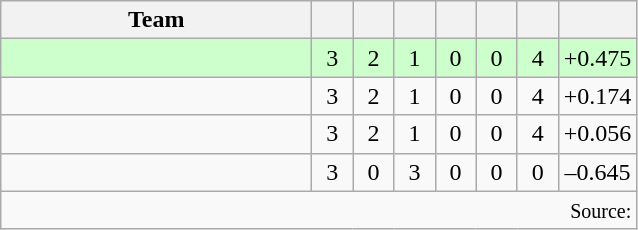<table class="wikitable" style="text-align:center">
<tr>
<th width=200>Team</th>
<th width=20></th>
<th width=20></th>
<th width=20></th>
<th width=20></th>
<th width=20></th>
<th width=20></th>
<th width=45></th>
</tr>
<tr style="background:#cfc">
<td style="text-align:left;"></td>
<td>3</td>
<td>2</td>
<td>1</td>
<td>0</td>
<td>0</td>
<td>4</td>
<td>+0.475</td>
</tr>
<tr>
<td style="text-align:left;"></td>
<td>3</td>
<td>2</td>
<td>1</td>
<td>0</td>
<td>0</td>
<td>4</td>
<td>+0.174</td>
</tr>
<tr>
<td style="text-align:left;"></td>
<td>3</td>
<td>2</td>
<td>1</td>
<td>0</td>
<td>0</td>
<td>4</td>
<td>+0.056</td>
</tr>
<tr>
<td style="text-align:left;"></td>
<td>3</td>
<td>0</td>
<td>3</td>
<td>0</td>
<td>0</td>
<td>0</td>
<td>–0.645</td>
</tr>
<tr>
<td colspan="8" style="text-align:right;"><small>Source: </small></td>
</tr>
</table>
